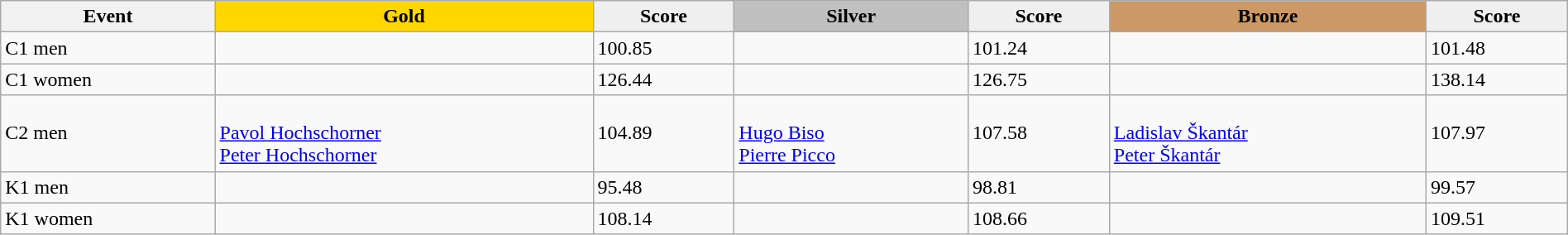<table class="wikitable" width=100%>
<tr>
<th>Event</th>
<td align=center bgcolor="gold"><strong>Gold</strong></td>
<td align=center bgcolor="EFEFEF"><strong>Score</strong></td>
<td align=center bgcolor="silver"><strong>Silver</strong></td>
<td align=center bgcolor="EFEFEF"><strong>Score</strong></td>
<td align=center bgcolor="CC9966"><strong>Bronze</strong></td>
<td align=center bgcolor="EFEFEF"><strong>Score</strong></td>
</tr>
<tr>
<td>C1 men</td>
<td></td>
<td>100.85</td>
<td></td>
<td>101.24</td>
<td></td>
<td>101.48</td>
</tr>
<tr>
<td>C1 women</td>
<td></td>
<td>126.44</td>
<td></td>
<td>126.75</td>
<td></td>
<td>138.14</td>
</tr>
<tr>
<td>C2 men</td>
<td><br><a href='#'>Pavol Hochschorner</a><br><a href='#'>Peter Hochschorner</a></td>
<td>104.89</td>
<td><br><a href='#'>Hugo Biso</a><br><a href='#'>Pierre Picco</a></td>
<td>107.58</td>
<td><br><a href='#'>Ladislav Škantár</a><br><a href='#'>Peter Škantár</a></td>
<td>107.97</td>
</tr>
<tr>
<td>K1 men</td>
<td></td>
<td>95.48</td>
<td></td>
<td>98.81</td>
<td></td>
<td>99.57</td>
</tr>
<tr>
<td>K1 women</td>
<td></td>
<td>108.14</td>
<td></td>
<td>108.66</td>
<td></td>
<td>109.51</td>
</tr>
</table>
